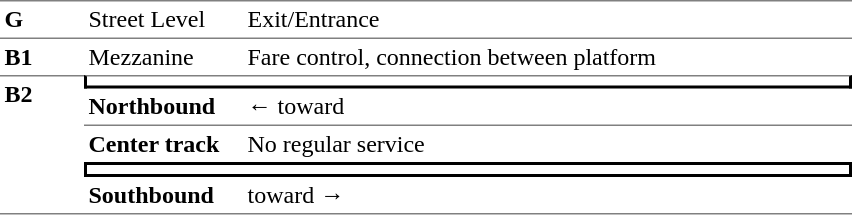<table border=0 cellspacing=0 cellpadding=3>
<tr>
<td style="border-top:solid 1px gray;" width=50 valign=top><strong>G</strong></td>
<td style="border-top:solid 1px gray;" width=100 valign=top>Street Level</td>
<td style="border-top:solid 1px gray;" width=400 valign=top>Exit/Entrance</td>
</tr>
<tr>
<td style="border-top:solid 1px gray;" width=50 valign=top><strong>B1</strong></td>
<td style="border-top:solid 1px gray;" width=100 valign=top>Mezzanine</td>
<td style="border-top:solid 1px gray;" width=400 valign=top>Fare control, connection between platform</td>
</tr>
<tr>
<td style="border-top:solid 1px gray;border-bottom:solid 1px gray;" width=50 rowspan=5 valign=top><strong>B2</strong></td>
<td style="border-top:solid 1px gray;border-right:solid 2px black;border-left:solid 2px black;border-bottom:solid 2px black;text-align:center;" colspan=2></td>
</tr>
<tr>
<td style="border-bottom:solid 1px gray;" width=100><strong>Northbound</strong></td>
<td style="border-bottom:solid 1px gray;" width=390>←   toward  </td>
</tr>
<tr>
<td><strong>Center track</strong></td>
<td> No regular service</td>
</tr>
<tr>
<td style="border-top:solid 2px black;border-right:solid 2px black;border-left:solid 2px black;border-bottom:solid 2px black;text-align:center;" colspan=2></td>
</tr>
<tr>
<td style="border-bottom:solid 1px gray;"><strong>Southbound</strong></td>
<td style="border-bottom:solid 1px gray;">   toward   →</td>
</tr>
</table>
